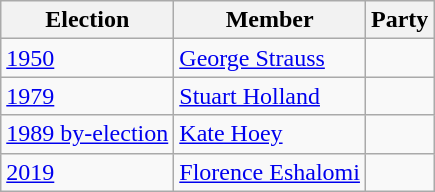<table class="wikitable">
<tr>
<th>Election</th>
<th>Member</th>
<th colspan="2">Party</th>
</tr>
<tr>
<td><a href='#'>1950</a></td>
<td><a href='#'>George Strauss</a></td>
<td></td>
</tr>
<tr>
<td><a href='#'>1979</a></td>
<td><a href='#'>Stuart Holland</a></td>
<td></td>
</tr>
<tr>
<td><a href='#'>1989 by-election</a></td>
<td><a href='#'>Kate Hoey</a></td>
<td></td>
</tr>
<tr>
<td><a href='#'>2019</a></td>
<td><a href='#'>Florence Eshalomi</a></td>
<td></td>
</tr>
</table>
